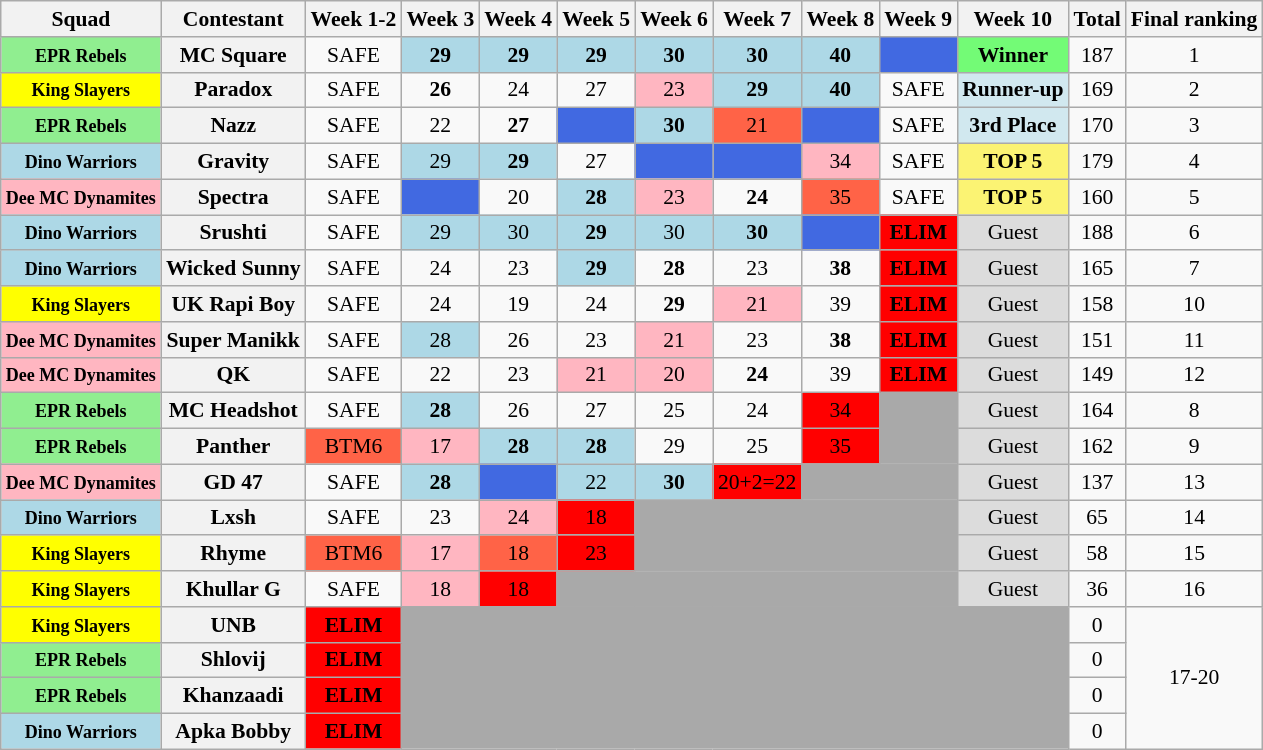<table class="wikitable" style="text-align:center; font-size:90%">
<tr>
<th>Squad</th>
<th>Contestant</th>
<th>Week 1-2</th>
<th>Week 3</th>
<th>Week 4</th>
<th>Week 5</th>
<th>Week 6</th>
<th>Week 7</th>
<th>Week 8</th>
<th>Week 9</th>
<th>Week 10</th>
<th>Total</th>
<th>Final ranking</th>
</tr>
<tr>
<td bgcolor="lightgreen"><strong><small>EPR Rebels</small></strong></td>
<th>MC Square</th>
<td>SAFE</td>
<td bgcolor="lightblue"><strong>29</strong></td>
<td bgcolor="lightblue"><strong>29</strong></td>
<td bgcolor="lightblue"><strong>29</strong></td>
<td bgcolor="lightblue"><strong>30</strong></td>
<td bgcolor="lightblue"><strong>30</strong></td>
<td bgcolor="lightblue"><strong>40</strong></td>
<td bgcolor="royalblue"><strong></strong></td>
<td bgcolor="#73FB76"><strong>Winner</strong></td>
<td>187</td>
<td>1</td>
</tr>
<tr>
<td bgcolor="yellow"><strong><small>King Slayers</small></strong></td>
<th>Paradox</th>
<td>SAFE</td>
<td><strong>26</strong></td>
<td>24</td>
<td>27</td>
<td bgcolor="lightpink">23</td>
<td bgcolor="lightblue"><strong>29</strong></td>
<td bgcolor="lightblue"><strong>40</strong></td>
<td>SAFE</td>
<td bgcolor="#D1E8EF"><strong>Runner-up</strong></td>
<td>169</td>
<td>2</td>
</tr>
<tr>
<td bgcolor="lightgreen"><strong><small>EPR Rebels</small></strong></td>
<th>Nazz</th>
<td>SAFE</td>
<td>22</td>
<td><strong>27</strong></td>
<td bgcolor="royalblue"><strong></strong></td>
<td bgcolor="lightblue"><strong>30</strong></td>
<td bgcolor="tomato">21</td>
<td bgcolor="royalblue"><strong></strong></td>
<td>SAFE</td>
<td bgcolor="#D1E8EF"><strong>3rd Place</strong></td>
<td>170</td>
<td>3</td>
</tr>
<tr>
<td bgcolor="lightblue"><strong><small>Dino Warriors</small></strong></td>
<th>Gravity</th>
<td>SAFE</td>
<td bgcolor="lightblue">29</td>
<td bgcolor="lightblue"><strong>29</strong></td>
<td>27</td>
<td bgcolor="royalblue"><strong></strong></td>
<td bgcolor="royalblue"><strong></strong></td>
<td bgcolor="lightpink">34</td>
<td>SAFE</td>
<td bgcolor="#fbf373"><strong>TOP 5</strong></td>
<td>179</td>
<td>4</td>
</tr>
<tr>
<td bgcolor="lightpink"><strong><small>Dee MC Dynamites</small></strong></td>
<th>Spectra</th>
<td>SAFE</td>
<td bgcolor="royalblue"><strong></strong></td>
<td>20</td>
<td bgcolor="lightblue"><strong>28</strong></td>
<td bgcolor="lightpink">23</td>
<td><strong>24</strong></td>
<td bgcolor="tomato">35</td>
<td>SAFE</td>
<td bgcolor="#fbf373"><strong>TOP 5</strong></td>
<td>160</td>
<td>5</td>
</tr>
<tr>
<td bgcolor="lightblue"><strong><small>Dino Warriors</small></strong></td>
<th>Srushti</th>
<td>SAFE</td>
<td bgcolor="lightblue">29</td>
<td bgcolor="lightblue">30</td>
<td bgcolor="lightblue"><strong>29</strong></td>
<td bgcolor="lightblue">30</td>
<td bgcolor="lightblue"><strong>30</strong></td>
<td bgcolor="royalblue"><strong></strong></td>
<td bgcolor="red"><strong>ELIM</strong></td>
<td style="background:Gainsboro;">Guest</td>
<td>188</td>
<td>6</td>
</tr>
<tr>
<td bgcolor="lightblue"><strong><small>Dino Warriors</small></strong></td>
<th>Wicked Sunny</th>
<td>SAFE</td>
<td>24</td>
<td>23</td>
<td bgcolor="lightblue"><strong>29</strong></td>
<td><strong>28</strong></td>
<td>23</td>
<td><strong>38</strong></td>
<td bgcolor="red"><strong>ELIM</strong></td>
<td style="background:Gainsboro;">Guest</td>
<td>165</td>
<td>7</td>
</tr>
<tr>
<td bgcolor="yellow"><strong><small>King Slayers</small></strong></td>
<th>UK Rapi Boy</th>
<td>SAFE</td>
<td>24</td>
<td>19</td>
<td>24</td>
<td><strong>29</strong></td>
<td bgcolor="lightpink">21</td>
<td>39</td>
<td bgcolor="red"><strong>ELIM</strong></td>
<td style="background:Gainsboro;">Guest</td>
<td>158</td>
<td>10</td>
</tr>
<tr>
<td bgcolor="lightpink"><strong><small>Dee MC Dynamites</small></strong></td>
<th>Super Manikk</th>
<td>SAFE</td>
<td bgcolor="lightblue">28</td>
<td>26</td>
<td>23</td>
<td bgcolor="lightpink">21</td>
<td>23</td>
<td><strong>38</strong></td>
<td bgcolor="red"><strong>ELIM</strong></td>
<td style="background:Gainsboro;">Guest</td>
<td>151</td>
<td>11</td>
</tr>
<tr>
<td bgcolor="lightpink"><strong><small>Dee MC Dynamites</small></strong></td>
<th>QK</th>
<td>SAFE</td>
<td>22</td>
<td>23</td>
<td bgcolor="lightpink">21</td>
<td bgcolor="lightpink">20</td>
<td><strong>24</strong></td>
<td>39</td>
<td bgcolor="red"><strong>ELIM</strong></td>
<td style="background:Gainsboro;">Guest</td>
<td>149</td>
<td>12</td>
</tr>
<tr>
<td bgcolor="lightgreen"><strong><small>EPR Rebels</small></strong></td>
<th>MC Headshot</th>
<td>SAFE</td>
<td bgcolor="lightblue"><strong>28</strong></td>
<td>26</td>
<td>27</td>
<td>25</td>
<td>24</td>
<td bgcolor="red">34</td>
<td rowspan="2" bgcolor="darkgrey"></td>
<td style="background:Gainsboro;">Guest</td>
<td>164</td>
<td>8</td>
</tr>
<tr>
<td bgcolor="lightgreen"><strong><small>EPR Rebels</small></strong></td>
<th>Panther</th>
<td bgcolor="tomato">BTM6</td>
<td bgcolor="lightpink">17</td>
<td bgcolor="lightblue"><strong>28</strong></td>
<td bgcolor="lightblue"><strong>28</strong></td>
<td>29</td>
<td>25</td>
<td bgcolor="red">35</td>
<td style="background:Gainsboro;">Guest</td>
<td>162</td>
<td>9</td>
</tr>
<tr>
<td bgcolor="lightpink"><strong><small>Dee MC Dynamites</small></strong></td>
<th>GD 47</th>
<td>SAFE</td>
<td bgcolor="lightblue"><strong>28</strong></td>
<td bgcolor="royalblue"><strong></strong></td>
<td bgcolor="lightblue">22</td>
<td bgcolor="lightblue"><strong>30</strong></td>
<td bgcolor="red">20+2=22</td>
<td colspan="2" rowspan="1" bgcolor="darkgrey"></td>
<td style="background:Gainsboro;">Guest</td>
<td>137</td>
<td>13</td>
</tr>
<tr>
<td bgcolor="lightblue"><strong><small>Dino Warriors</small></strong></td>
<th>Lxsh</th>
<td>SAFE</td>
<td>23</td>
<td bgcolor="lightpink">24</td>
<td bgcolor="red">18</td>
<td colspan="4" rowspan="2" bgcolor="darkgrey"></td>
<td style="background:Gainsboro;">Guest</td>
<td>65</td>
<td>14</td>
</tr>
<tr>
<td bgcolor="yellow"><strong><small>King Slayers</small></strong></td>
<th>Rhyme</th>
<td bgcolor="tomato">BTM6</td>
<td bgcolor="lightpink">17</td>
<td bgcolor="tomato">18</td>
<td bgcolor="red">23</td>
<td style="background:Gainsboro;">Guest</td>
<td>58</td>
<td>15</td>
</tr>
<tr>
<td bgcolor="yellow"><strong><small>King Slayers</small></strong></td>
<th>Khullar G</th>
<td>SAFE</td>
<td bgcolor="lightpink">18</td>
<td bgcolor="red">18</td>
<td colspan="5" bgcolor="darkgrey"></td>
<td style="background:Gainsboro;">Guest</td>
<td>36</td>
<td>16</td>
</tr>
<tr>
<td bgcolor="yellow"><strong><small>King Slayers</small></strong></td>
<th>UNB</th>
<td bgcolor="red"><strong>ELIM</strong></td>
<td colspan="8" rowspan="4"  bgcolor="darkgrey"></td>
<td>0</td>
<td rowspan="4">17-20</td>
</tr>
<tr>
<td bgcolor="lightgreen"><strong><small>EPR Rebels</small></strong></td>
<th>Shlovij</th>
<td bgcolor="red"><strong>ELIM</strong></td>
<td>0</td>
</tr>
<tr>
<td bgcolor="lightgreen"><strong><small>EPR Rebels</small></strong></td>
<th>Khanzaadi</th>
<td bgcolor="red"><strong>ELIM</strong></td>
<td>0</td>
</tr>
<tr>
<td bgcolor="lightblue"><strong><small>Dino Warriors</small></strong></td>
<th>Apka Bobby</th>
<td bgcolor="red"><strong>ELIM</strong></td>
<td>0</td>
</tr>
</table>
